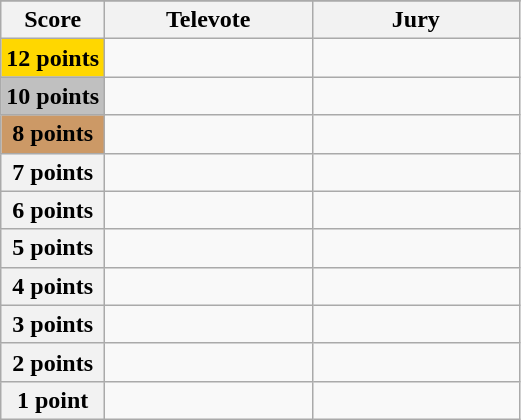<table class="wikitable">
<tr>
</tr>
<tr>
<th scope="col" width="20%">Score</th>
<th scope="col" width="40%">Televote</th>
<th scope="col" width="40%">Jury</th>
</tr>
<tr>
<th scope="row" style="background:gold">12 points</th>
<td></td>
<td></td>
</tr>
<tr>
<th scope="row" style="background:silver">10 points</th>
<td></td>
<td></td>
</tr>
<tr>
<th scope="row" style="background:#CC9966">8 points</th>
<td></td>
<td></td>
</tr>
<tr>
<th scope="row">7 points</th>
<td></td>
<td></td>
</tr>
<tr>
<th scope="row">6 points</th>
<td></td>
<td></td>
</tr>
<tr>
<th scope="row">5 points</th>
<td></td>
<td></td>
</tr>
<tr>
<th scope="row">4 points</th>
<td></td>
<td></td>
</tr>
<tr>
<th scope="row">3 points</th>
<td></td>
<td></td>
</tr>
<tr>
<th scope="row">2 points</th>
<td></td>
<td></td>
</tr>
<tr>
<th scope="row">1 point</th>
<td></td>
<td></td>
</tr>
</table>
